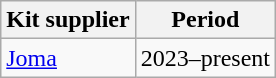<table class="wikitable" style="text-align:left;">
<tr>
<th>Kit supplier</th>
<th>Period</th>
</tr>
<tr>
<td> <a href='#'>Joma</a></td>
<td>2023–present</td>
</tr>
</table>
